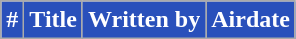<table class="wikitable plainrowheaders">
<tr>
<th style="background-color: #2950BB; color: #ffffff;">#</th>
<th style="background-color: #2950BB; color: #ffffff;">Title</th>
<th style="background-color: #2950BB; color: #ffffff;">Written by</th>
<th style="background-color: #2950BB; color: #ffffff;">Airdate<br>











</th>
</tr>
</table>
